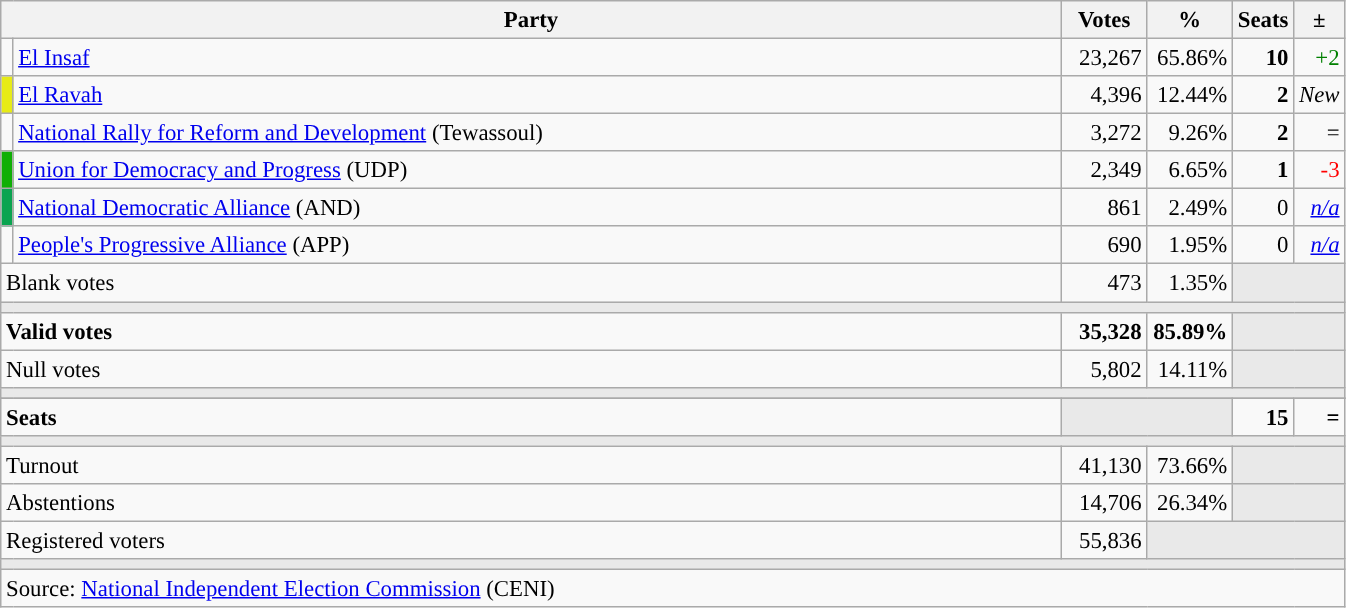<table class="wikitable" style="text-align:right;font-size:95%;">
<tr>
<th width="700" colspan="2">Party</th>
<th width="50">Votes</th>
<th width="50">%</th>
<th width="25">Seats</th>
<th width="20">±</th>
</tr>
<tr>
<td width="1" style="color:inherit;background:"></td>
<td style="text-align:left;"><a href='#'>El Insaf</a></td>
<td>23,267</td>
<td>65.86%</td>
<td><strong>10</strong></td>
<td style="color:green;">+2</td>
</tr>
<tr>
<td width="1" style="color:inherit;background:#E7EB16;"></td>
<td style="text-align:left;"><a href='#'>El Ravah</a></td>
<td>4,396</td>
<td>12.44%</td>
<td><strong>2</strong></td>
<td><em>New</em></td>
</tr>
<tr>
<td width="1" style="color:inherit;background:"></td>
<td style="text-align:left;"><a href='#'>National Rally for Reform and Development</a> (Tewassoul)</td>
<td>3,272</td>
<td>9.26%</td>
<td><strong>2</strong></td>
<td>=</td>
</tr>
<tr>
<td width="1" style="color:inherit;background:#0FAF05;"></td>
<td style="text-align:left;"><a href='#'>Union for Democracy and Progress</a> (UDP)</td>
<td>2,349</td>
<td>6.65%</td>
<td><strong>1</strong></td>
<td style="color:red;">-3</td>
</tr>
<tr>
<td width="1" style="color:inherit;background:#0AA450;"></td>
<td style="text-align:left;"><a href='#'>National Democratic Alliance</a> (AND)</td>
<td>861</td>
<td>2.49%</td>
<td>0</td>
<td><em><a href='#'>n/a</a></em></td>
</tr>
<tr>
<td width="1" style="color:inherit;background:"></td>
<td style="text-align:left;"><a href='#'>People's Progressive Alliance</a> (APP)</td>
<td>690</td>
<td>1.95%</td>
<td>0</td>
<td><em><a href='#'>n/a</a></em></td>
</tr>
<tr>
<td colspan="2" style="text-align:left;">Blank votes</td>
<td>473</td>
<td>1.35%</td>
<td colspan="2" style="background:#E9E9E9;"></td>
</tr>
<tr>
<td colspan="6" style="background:#E9E9E9;"></td>
</tr>
<tr style="font-weight:bold;">
<td colspan="2" style="text-align:left;">Valid votes</td>
<td>35,328</td>
<td>85.89%</td>
<td colspan="2" style="background:#E9E9E9;"></td>
</tr>
<tr>
<td colspan="2" style="text-align:left;">Null votes</td>
<td>5,802</td>
<td>14.11%</td>
<td colspan="2" style="background:#E9E9E9;"></td>
</tr>
<tr>
<td colspan="6" style="background:#E9E9E9;"></td>
</tr>
<tr>
</tr>
<tr style="font-weight:bold;">
<td colspan="2" style="text-align:left;">Seats</td>
<td colspan="2" style="background:#E9E9E9;"></td>
<td>15</td>
<td>=</td>
</tr>
<tr>
<td colspan="6" style="background:#E9E9E9;"></td>
</tr>
<tr>
<td colspan="2" style="text-align:left;">Turnout</td>
<td>41,130</td>
<td>73.66%</td>
<td colspan="2" style="background:#E9E9E9;"></td>
</tr>
<tr>
<td colspan="2" style="text-align:left;">Abstentions</td>
<td>14,706</td>
<td>26.34%</td>
<td colspan="2" style="background:#E9E9E9;"></td>
</tr>
<tr>
<td colspan="2" style="text-align:left;">Registered voters</td>
<td>55,836</td>
<td colspan="3" style="background:#E9E9E9;"></td>
</tr>
<tr>
<td colspan="6" style="background:#E9E9E9;"></td>
</tr>
<tr>
<td colspan="6" style="text-align:left;">Source: <a href='#'>National Independent Election Commission</a> (CENI)</td>
</tr>
</table>
